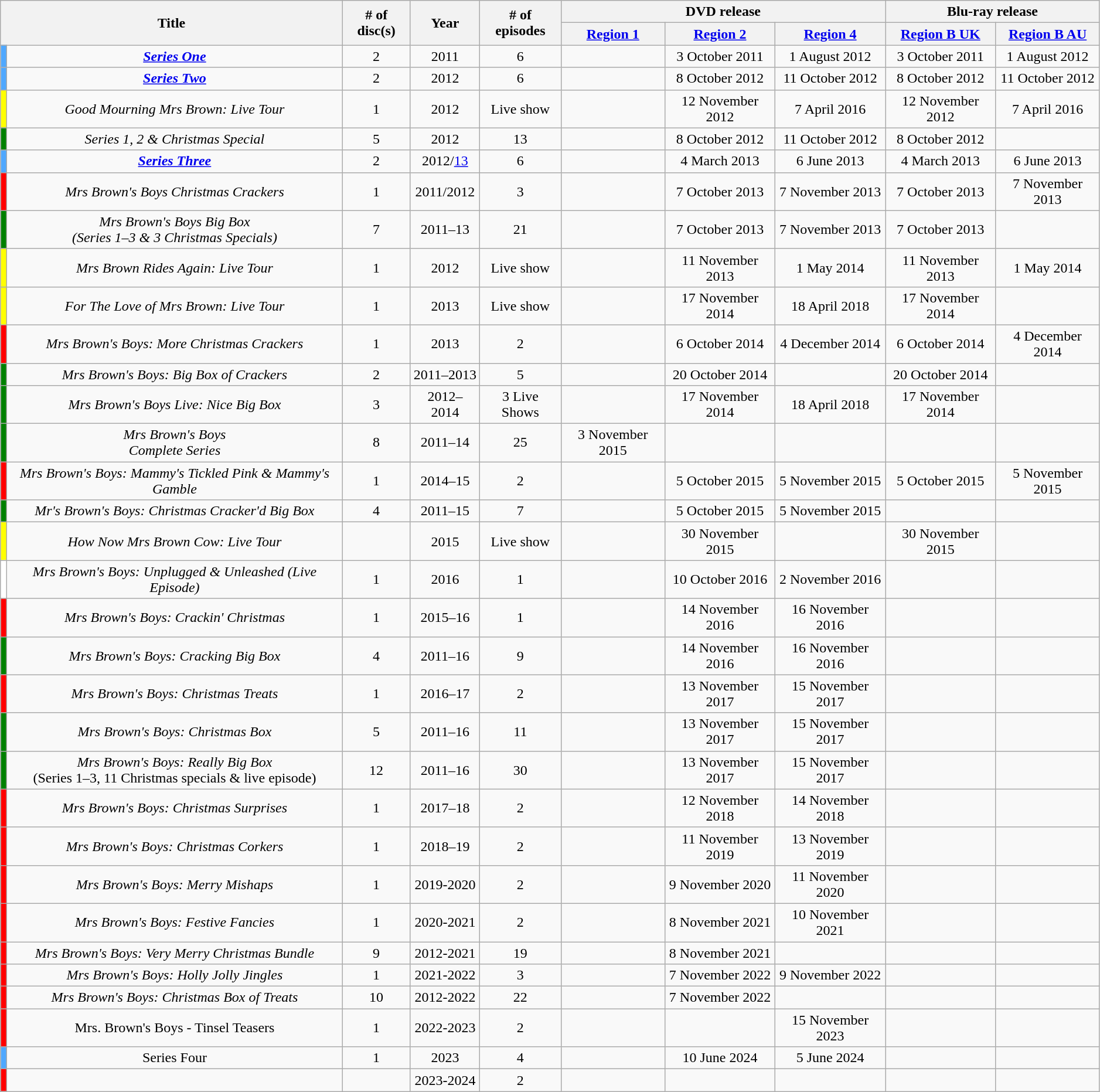<table class="wikitable"  style="width:99%; left:0 auto; text-align:center;">
<tr>
<th colspan="2" rowspan="2">Title</th>
<th rowspan="2"># of disc(s)</th>
<th rowspan="2">Year</th>
<th rowspan="2"># of episodes</th>
<th colspan="3">DVD release</th>
<th colspan="2">Blu-ray release</th>
</tr>
<tr>
<th><a href='#'>Region 1</a></th>
<th><a href='#'>Region 2</a></th>
<th><a href='#'>Region 4</a></th>
<th><a href='#'>Region B UK</a></th>
<th><a href='#'>Region B AU</a></th>
</tr>
<tr>
<td style="background:#4fa8ff;"></td>
<td><strong><em><a href='#'>Series One</a></em></strong></td>
<td>2</td>
<td>2011</td>
<td>6</td>
<td></td>
<td>3 October 2011</td>
<td>1 August 2012</td>
<td>3 October 2011</td>
<td>1 August 2012</td>
</tr>
<tr>
<td style="background:#4fa8ff;"></td>
<td><strong><em><a href='#'>Series Two</a></em></strong></td>
<td>2</td>
<td>2012</td>
<td>6</td>
<td></td>
<td>8 October 2012</td>
<td>11 October 2012</td>
<td>8 October 2012</td>
<td>11 October 2012 </td>
</tr>
<tr>
<td style="background:yellow;"></td>
<td><em>Good Mourning Mrs Brown: Live Tour</em></td>
<td>1</td>
<td>2012</td>
<td>Live show</td>
<td></td>
<td>12 November 2012</td>
<td>7 April 2016</td>
<td>12 November 2012</td>
<td>7 April 2016</td>
</tr>
<tr>
<td style="background:green;"></td>
<td><em>Series 1, 2 & Christmas Special</em></td>
<td>5</td>
<td>2012</td>
<td>13</td>
<td></td>
<td>8 October 2012</td>
<td>11 October 2012</td>
<td>8 October 2012</td>
<td></td>
</tr>
<tr>
<td style="background:#4fa8ff;"></td>
<td><strong><em><a href='#'>Series Three</a></em></strong></td>
<td>2</td>
<td>2012/<a href='#'>13</a></td>
<td>6</td>
<td></td>
<td>4 March 2013</td>
<td>6 June 2013</td>
<td>4 March 2013</td>
<td>6 June 2013</td>
</tr>
<tr>
<td style="background:red;"></td>
<td><em>Mrs Brown's Boys Christmas Crackers</em></td>
<td>1</td>
<td>2011/2012</td>
<td>3</td>
<td></td>
<td>7 October 2013</td>
<td>7 November 2013</td>
<td>7 October 2013</td>
<td>7 November 2013</td>
</tr>
<tr>
<td style="background:green;"></td>
<td><em>Mrs Brown's Boys Big Box<br>(Series 1–3 & 3 Christmas Specials)</em></td>
<td>7</td>
<td>2011–13</td>
<td>21</td>
<td></td>
<td>7 October 2013</td>
<td>7 November 2013</td>
<td>7 October 2013</td>
<td></td>
</tr>
<tr>
<td style="background:yellow;"></td>
<td><em>Mrs Brown Rides Again: Live Tour</em></td>
<td>1</td>
<td>2012</td>
<td>Live show</td>
<td></td>
<td>11 November 2013</td>
<td>1 May 2014</td>
<td>11 November 2013</td>
<td>1 May 2014</td>
</tr>
<tr>
<td style="background:yellow;"></td>
<td><em>For The Love of Mrs Brown: Live Tour</em></td>
<td>1</td>
<td>2013</td>
<td>Live show</td>
<td></td>
<td>17 November 2014</td>
<td>18 April 2018</td>
<td>17 November 2014</td>
<td></td>
</tr>
<tr>
<td style="background:red;"></td>
<td><em>Mrs Brown's Boys: More Christmas Crackers</em></td>
<td>1</td>
<td>2013</td>
<td>2</td>
<td></td>
<td>6 October 2014</td>
<td>4 December 2014</td>
<td>6 October 2014</td>
<td>4 December 2014</td>
</tr>
<tr>
<td style="background:green;"></td>
<td><em>Mrs Brown's Boys: Big Box of Crackers</em></td>
<td>2</td>
<td>2011–2013</td>
<td>5</td>
<td></td>
<td>20 October 2014</td>
<td></td>
<td>20 October 2014</td>
<td></td>
</tr>
<tr>
<td style="background:green;"></td>
<td><em>Mrs Brown's Boys Live: Nice Big Box</em></td>
<td>3</td>
<td>2012–2014</td>
<td>3 Live Shows</td>
<td></td>
<td>17 November 2014</td>
<td>18 April 2018</td>
<td>17 November 2014</td>
<td></td>
</tr>
<tr>
<td style="background:green;"></td>
<td><em>Mrs Brown's Boys<br>Complete Series</em></td>
<td>8</td>
<td>2011–14</td>
<td>25</td>
<td>3 November 2015</td>
<td></td>
<td></td>
<td></td>
<td></td>
</tr>
<tr>
<td style="background:red;"></td>
<td><em>Mrs Brown's Boys: Mammy's Tickled Pink & Mammy's Gamble</em></td>
<td>1</td>
<td>2014–15</td>
<td>2</td>
<td></td>
<td>5 October 2015</td>
<td>5 November 2015</td>
<td>5 October 2015</td>
<td>5 November 2015</td>
</tr>
<tr>
<td style="background:green;"></td>
<td><em>Mr's Brown's Boys: Christmas Cracker'd Big Box</em></td>
<td>4</td>
<td>2011–15</td>
<td>7</td>
<td></td>
<td>5 October 2015</td>
<td>5 November 2015</td>
<td></td>
<td></td>
</tr>
<tr>
<td style="background:yellow;"></td>
<td><em>How Now Mrs Brown Cow: Live Tour</em></td>
<td></td>
<td>2015</td>
<td>Live show</td>
<td></td>
<td>30 November 2015</td>
<td></td>
<td>30 November 2015</td>
<td></td>
</tr>
<tr>
<td style="background:white;"></td>
<td><em>Mrs Brown's Boys: Unplugged & Unleashed (Live Episode)</em></td>
<td>1</td>
<td>2016</td>
<td>1</td>
<td></td>
<td>10 October 2016</td>
<td>2 November 2016</td>
<td></td>
<td></td>
</tr>
<tr>
<td style="background:red;"></td>
<td><em>Mrs Brown's Boys: Crackin' Christmas</em></td>
<td>1</td>
<td>2015–16</td>
<td>1</td>
<td></td>
<td>14 November 2016</td>
<td>16 November 2016</td>
<td></td>
<td></td>
</tr>
<tr>
<td style="background:green;"></td>
<td><em>Mrs Brown's Boys: Cracking Big Box</em></td>
<td>4</td>
<td>2011–16</td>
<td>9</td>
<td></td>
<td>14 November 2016</td>
<td>16 November 2016</td>
<td></td>
<td></td>
</tr>
<tr>
<td style="background:red;"></td>
<td><em>Mrs Brown's Boys: Christmas Treats</em></td>
<td>1</td>
<td>2016–17</td>
<td>2</td>
<td></td>
<td>13 November 2017</td>
<td>15 November 2017</td>
<td></td>
<td></td>
</tr>
<tr>
<td style="background:green;"></td>
<td><em>Mrs Brown's Boys: Christmas Box</em></td>
<td>5</td>
<td>2011–16</td>
<td>11</td>
<td></td>
<td>13 November 2017</td>
<td>15 November 2017</td>
<td></td>
<td></td>
</tr>
<tr>
<td style="background:green;"></td>
<td><em>Mrs Brown's Boys: Really Big Box</em><br>(Series 1–3, 11 Christmas specials & live episode)</td>
<td>12</td>
<td>2011–16</td>
<td>30</td>
<td></td>
<td>13 November 2017</td>
<td>15 November 2017</td>
<td></td>
<td></td>
</tr>
<tr>
<td style="background:red;"></td>
<td><em>Mrs Brown's Boys: Christmas Surprises</em></td>
<td>1</td>
<td>2017–18</td>
<td>2</td>
<td></td>
<td>12 November 2018</td>
<td>14 November 2018</td>
<td></td>
<td></td>
</tr>
<tr>
<td style="background:red;"></td>
<td><em>Mrs Brown's Boys: Christmas Corkers</em></td>
<td>1</td>
<td>2018–19</td>
<td>2</td>
<td></td>
<td>11 November 2019</td>
<td>13 November 2019</td>
<td></td>
<td></td>
</tr>
<tr>
<td style="background:red;"></td>
<td><em>Mrs Brown's Boys: Merry Mishaps</em></td>
<td>1</td>
<td>2019-2020</td>
<td>2</td>
<td></td>
<td>9 November 2020</td>
<td>11 November 2020</td>
<td></td>
<td></td>
</tr>
<tr>
<td style="background:red;"></td>
<td><em>Mrs Brown's Boys: Festive Fancies</em></td>
<td>1</td>
<td>2020-2021</td>
<td>2</td>
<td></td>
<td>8 November 2021</td>
<td>10 November 2021</td>
<td></td>
<td></td>
</tr>
<tr>
<td style="background:red;"></td>
<td><em>Mrs Brown's Boys: Very Merry Christmas Bundle</em></td>
<td>9</td>
<td>2012-2021</td>
<td>19</td>
<td></td>
<td>8 November 2021</td>
<td></td>
<td></td>
<td></td>
</tr>
<tr>
<td style="background:red;"></td>
<td><em>Mrs Brown's Boys: Holly Jolly Jingles</em></td>
<td>1</td>
<td>2021-2022</td>
<td>3</td>
<td></td>
<td>7 November 2022</td>
<td>9 November 2022</td>
<td></td>
<td></td>
</tr>
<tr>
<td style="background:red;"></td>
<td><em>Mrs Brown's Boys: Christmas Box of Treats</em></td>
<td>10</td>
<td>2012-2022</td>
<td>22</td>
<td></td>
<td>7 November 2022</td>
<td></td>
<td></td>
<td></td>
</tr>
<tr>
<td style="background:red;"></td>
<td>Mrs. Brown's Boys - Tinsel Teasers</td>
<td>1</td>
<td>2022-2023</td>
<td>2</td>
<td></td>
<td></td>
<td>15 November 2023</td>
<td></td>
<td></td>
</tr>
<tr>
<td style="background:#4fa8ff;"></td>
<td>Series Four</td>
<td>1</td>
<td>2023</td>
<td>4</td>
<td></td>
<td>10 June 2024</td>
<td>5 June 2024</td>
<td></td>
<td></td>
</tr>
<tr>
<td style="background:red;"></td>
<td></td>
<td></td>
<td>2023-2024</td>
<td>2</td>
<td></td>
<td></td>
<td></td>
<td></td>
<td></td>
</tr>
</table>
